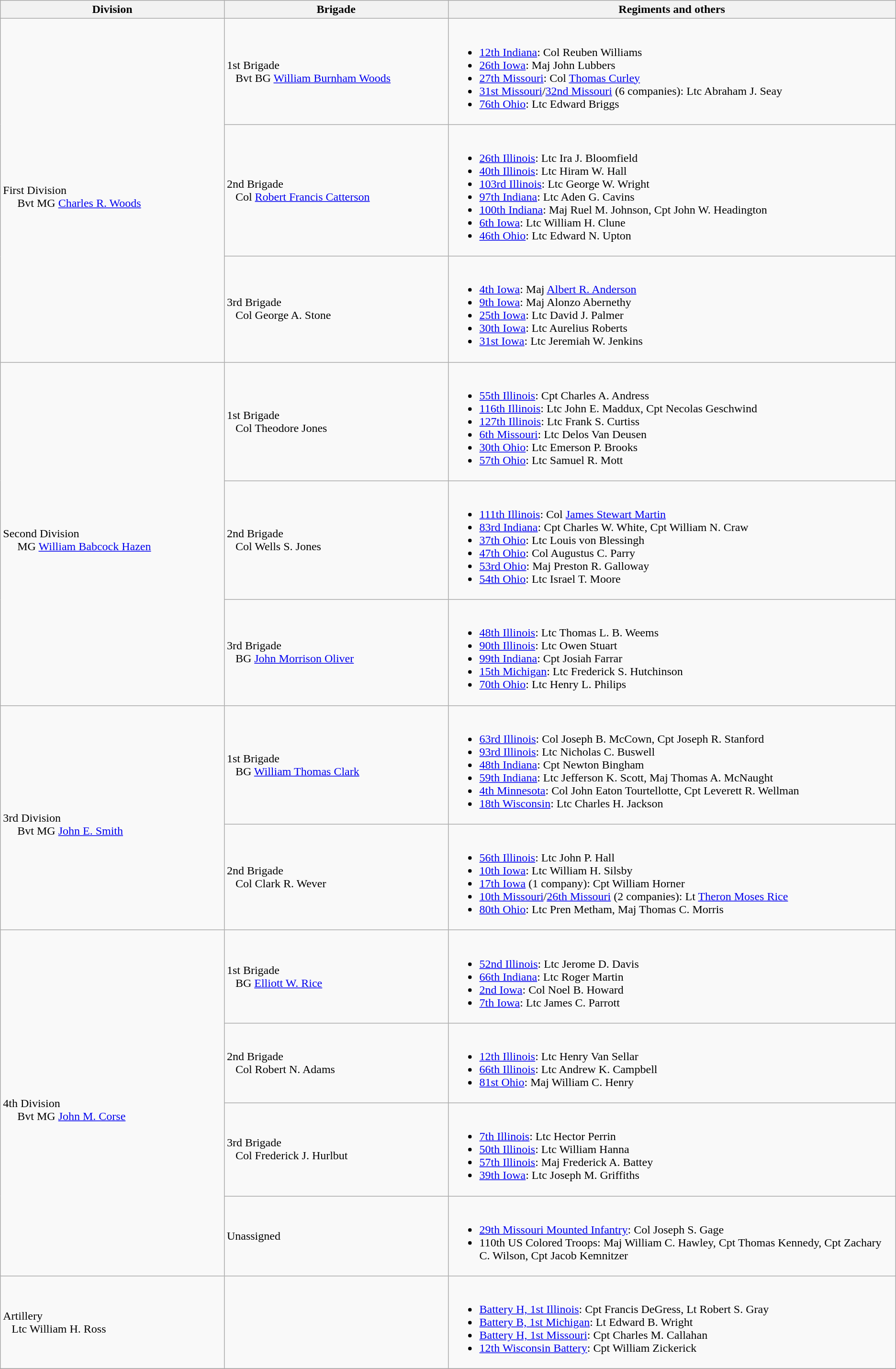<table class="wikitable">
<tr>
<th width=25%>Division</th>
<th width=25%>Brigade</th>
<th>Regiments and others</th>
</tr>
<tr>
<td rowspan=3><br>First Division
<br>    
Bvt MG <a href='#'>Charles R. Woods</a></td>
<td>1st Brigade<br>  
Bvt BG <a href='#'>William Burnham Woods</a></td>
<td><br><ul><li><a href='#'>12th Indiana</a>: Col Reuben Williams</li><li><a href='#'>26th Iowa</a>: Maj John Lubbers</li><li><a href='#'>27th Missouri</a>: Col <a href='#'>Thomas Curley</a></li><li><a href='#'>31st Missouri</a>/<a href='#'>32nd Missouri</a> (6 companies): Ltc Abraham J. Seay</li><li><a href='#'>76th Ohio</a>: Ltc Edward Briggs</li></ul></td>
</tr>
<tr>
<td>2nd Brigade<br>  
Col <a href='#'>Robert Francis Catterson</a></td>
<td><br><ul><li><a href='#'>26th Illinois</a>: Ltc Ira J. Bloomfield</li><li><a href='#'>40th Illinois</a>: Ltc Hiram W. Hall</li><li><a href='#'>103rd Illinois</a>: Ltc George W. Wright</li><li><a href='#'>97th Indiana</a>: Ltc Aden G. Cavins</li><li><a href='#'>100th Indiana</a>: Maj Ruel M. Johnson, Cpt John W. Headington</li><li><a href='#'>6th Iowa</a>: Ltc William H. Clune</li><li><a href='#'>46th Ohio</a>: Ltc Edward N. Upton</li></ul></td>
</tr>
<tr>
<td>3rd Brigade<br>  
Col George A. Stone</td>
<td><br><ul><li><a href='#'>4th Iowa</a>: Maj <a href='#'>Albert R. Anderson</a></li><li><a href='#'>9th Iowa</a>: Maj Alonzo Abernethy</li><li><a href='#'>25th Iowa</a>: Ltc David J. Palmer</li><li><a href='#'>30th Iowa</a>: Ltc Aurelius Roberts</li><li><a href='#'>31st Iowa</a>: Ltc Jeremiah W. Jenkins</li></ul></td>
</tr>
<tr>
<td rowspan=3><br>Second Division
<br>    
MG <a href='#'>William Babcock Hazen</a></td>
<td>1st Brigade<br>  
Col Theodore Jones</td>
<td><br><ul><li><a href='#'>55th Illinois</a>: Cpt Charles A. Andress</li><li><a href='#'>116th Illinois</a>: Ltc John E. Maddux, Cpt Necolas Geschwind</li><li><a href='#'>127th Illinois</a>: Ltc Frank S. Curtiss</li><li><a href='#'>6th Missouri</a>: Ltc Delos Van Deusen</li><li><a href='#'>30th Ohio</a>: Ltc Emerson P. Brooks</li><li><a href='#'>57th Ohio</a>: Ltc Samuel R. Mott</li></ul></td>
</tr>
<tr>
<td>2nd Brigade<br>  
Col Wells S. Jones</td>
<td><br><ul><li><a href='#'>111th Illinois</a>: Col <a href='#'>James Stewart Martin</a></li><li><a href='#'>83rd Indiana</a>: Cpt Charles W. White, Cpt William N. Craw</li><li><a href='#'>37th Ohio</a>: Ltc Louis von Blessingh</li><li><a href='#'>47th Ohio</a>: Col Augustus C. Parry</li><li><a href='#'>53rd Ohio</a>: Maj Preston R. Galloway</li><li><a href='#'>54th Ohio</a>: Ltc Israel T. Moore</li></ul></td>
</tr>
<tr>
<td>3rd Brigade<br>  
BG <a href='#'>John Morrison Oliver</a></td>
<td><br><ul><li><a href='#'>48th Illinois</a>: Ltc Thomas L. B. Weems</li><li><a href='#'>90th Illinois</a>: Ltc Owen Stuart</li><li><a href='#'>99th Indiana</a>: Cpt Josiah Farrar</li><li><a href='#'>15th Michigan</a>: Ltc Frederick S. Hutchinson</li><li><a href='#'>70th Ohio</a>: Ltc Henry L. Philips</li></ul></td>
</tr>
<tr>
<td rowspan=2><br>3rd Division
<br>    
Bvt MG <a href='#'>John E. Smith</a></td>
<td>1st Brigade<br>  
BG <a href='#'>William Thomas Clark</a></td>
<td><br><ul><li><a href='#'>63rd Illinois</a>: Col Joseph B. McCown, Cpt Joseph R. Stanford</li><li><a href='#'>93rd Illinois</a>: Ltc Nicholas C. Buswell</li><li><a href='#'>48th Indiana</a>: Cpt Newton Bingham</li><li><a href='#'>59th Indiana</a>: Ltc Jefferson K. Scott, Maj Thomas A. McNaught</li><li><a href='#'>4th Minnesota</a>: Col John Eaton Tourtellotte, Cpt Leverett R. Wellman</li><li><a href='#'>18th Wisconsin</a>: Ltc Charles H. Jackson</li></ul></td>
</tr>
<tr>
<td>2nd Brigade<br>  
Col Clark R. Wever
  </td>
<td><br><ul><li><a href='#'>56th Illinois</a>: Ltc John P. Hall</li><li><a href='#'>10th Iowa</a>: Ltc William H. Silsby</li><li><a href='#'>17th Iowa</a> (1 company): Cpt William Horner</li><li><a href='#'>10th Missouri</a>/<a href='#'>26th Missouri</a> (2 companies): Lt <a href='#'>Theron Moses Rice</a></li><li><a href='#'>80th Ohio</a>: Ltc Pren Metham, Maj Thomas C. Morris</li></ul></td>
</tr>
<tr>
<td rowspan=4><br>4th Division
<br>    
Bvt MG <a href='#'>John M. Corse</a></td>
<td>1st Brigade<br>  
BG <a href='#'>Elliott W. Rice</a></td>
<td><br><ul><li><a href='#'>52nd Illinois</a>: Ltc Jerome D. Davis</li><li><a href='#'>66th Indiana</a>: Ltc Roger Martin</li><li><a href='#'>2nd Iowa</a>: Col Noel B. Howard</li><li><a href='#'>7th Iowa</a>: Ltc James C. Parrott</li></ul></td>
</tr>
<tr>
<td>2nd Brigade<br>  
Col Robert N. Adams</td>
<td><br><ul><li><a href='#'>12th Illinois</a>: Ltc Henry Van Sellar</li><li><a href='#'>66th Illinois</a>: Ltc Andrew K. Campbell</li><li><a href='#'>81st Ohio</a>: Maj William C. Henry</li></ul></td>
</tr>
<tr>
<td>3rd Brigade<br>  
Col Frederick J. Hurlbut</td>
<td><br><ul><li><a href='#'>7th Illinois</a>: Ltc Hector Perrin</li><li><a href='#'>50th Illinois</a>: Ltc William Hanna</li><li><a href='#'>57th Illinois</a>: Maj Frederick A. Battey</li><li><a href='#'>39th Iowa</a>: Ltc Joseph M. Griffiths</li></ul></td>
</tr>
<tr>
<td>Unassigned</td>
<td><br><ul><li><a href='#'>29th Missouri Mounted Infantry</a>: Col Joseph S. Gage</li><li>110th US Colored Troops: Maj William C. Hawley, Cpt Thomas Kennedy, Cpt Zachary C. Wilson, Cpt Jacob Kemnitzer</li></ul></td>
</tr>
<tr>
<td>Artillery<br>  
Ltc William H. Ross</td>
<td></td>
<td><br><ul><li><a href='#'>Battery H, 1st Illinois</a>: Cpt Francis DeGress, Lt Robert S. Gray</li><li><a href='#'>Battery B, 1st Michigan</a>: Lt Edward B. Wright</li><li><a href='#'>Battery H, 1st Missouri</a>: Cpt Charles M. Callahan</li><li><a href='#'>12th Wisconsin Battery</a>: Cpt William Zickerick</li></ul></td>
</tr>
<tr>
</tr>
</table>
